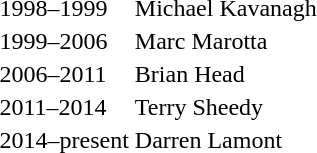<table>
<tr>
<td>1998–1999</td>
<td>Michael Kavanagh</td>
</tr>
<tr>
<td>1999–2006</td>
<td>Marc Marotta</td>
</tr>
<tr>
<td>2006–2011</td>
<td>Brian Head</td>
</tr>
<tr>
<td>2011–2014</td>
<td>Terry Sheedy</td>
</tr>
<tr>
<td>2014–present</td>
<td>Darren Lamont</td>
</tr>
</table>
